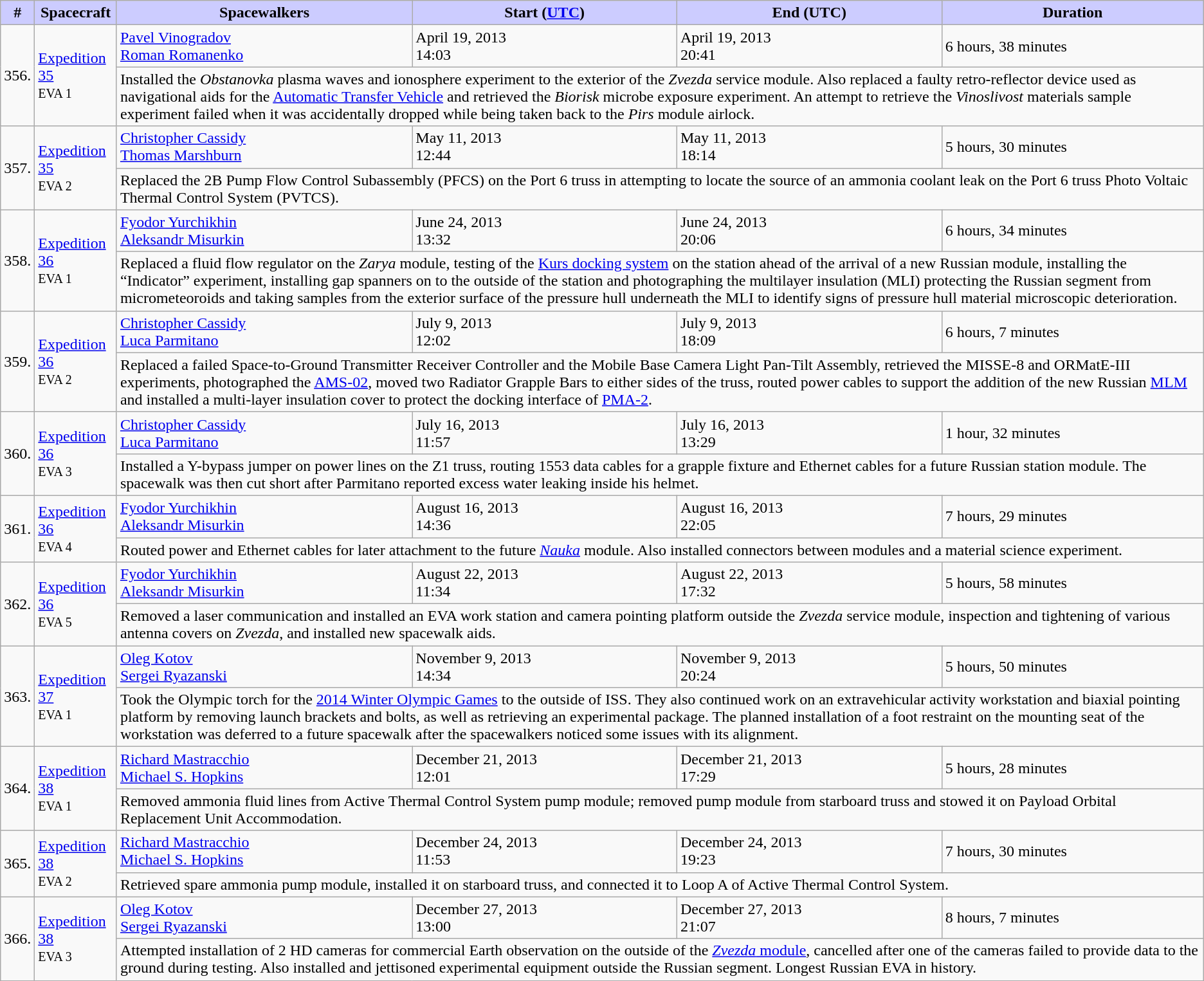<table class="wikitable sticky-header">
<tr>
<th style="background:#ccf;">#</th>
<th style="background:#ccf;">Spacecraft</th>
<th style="background:#ccf;">Spacewalkers</th>
<th style="background:#ccf;">Start (<a href='#'>UTC</a>)</th>
<th style="background:#ccf;">End (UTC)</th>
<th style="background:#ccf;">Duration</th>
</tr>
<tr>
<td rowspan=2>356.</td>
<td rowspan=2><a href='#'>Expedition 35</a><br><small>EVA 1</small><br></td>
<td> <a href='#'>Pavel Vinogradov</a><br> <a href='#'>Roman Romanenko</a></td>
<td>April 19, 2013<br> 14:03</td>
<td>April 19, 2013<br> 20:41</td>
<td>6 hours, 38 minutes</td>
</tr>
<tr>
<td colspan=4>Installed the <em>Obstanovka</em> plasma waves and ionosphere experiment to the exterior of the <em>Zvezda</em> service module. Also replaced a faulty retro-reflector device used as navigational aids for the <a href='#'>Automatic Transfer Vehicle</a> and retrieved the <em>Biorisk</em> microbe exposure experiment. An attempt to retrieve the <em>Vinoslivost</em> materials sample experiment failed when it was accidentally dropped while being taken back to the <em>Pirs</em> module airlock.</td>
</tr>
<tr>
<td rowspan=2>357.</td>
<td rowspan=2><a href='#'>Expedition 35</a><br><small>EVA 2</small><br></td>
<td> <a href='#'>Christopher Cassidy</a><br> <a href='#'>Thomas Marshburn</a></td>
<td>May 11, 2013<br> 12:44</td>
<td>May 11, 2013<br> 18:14</td>
<td>5 hours, 30 minutes</td>
</tr>
<tr>
<td colspan=4>Replaced the 2B Pump Flow Control Subassembly (PFCS) on the Port 6 truss in attempting to locate the source of an ammonia coolant leak on the Port 6 truss Photo Voltaic Thermal Control System (PVTCS).</td>
</tr>
<tr>
<td rowspan=2>358.</td>
<td rowspan=2><a href='#'>Expedition 36</a><br><small>EVA 1</small><br></td>
<td> <a href='#'>Fyodor Yurchikhin</a><br> <a href='#'>Aleksandr Misurkin</a></td>
<td>June 24, 2013<br> 13:32</td>
<td>June 24, 2013<br> 20:06</td>
<td>6 hours, 34 minutes</td>
</tr>
<tr>
<td colspan=4>Replaced a fluid flow regulator on the <em>Zarya</em> module, testing of the <a href='#'>Kurs docking system</a> on the station ahead of the arrival of a new Russian module, installing the “Indicator” experiment, installing gap spanners on to the outside of the station and  photographing the multilayer insulation (MLI) protecting the Russian segment from micrometeoroids and taking samples from the exterior surface of the pressure hull underneath the MLI to identify signs of pressure hull material microscopic deterioration.</td>
</tr>
<tr>
<td rowspan=2>359.</td>
<td rowspan=2><a href='#'>Expedition 36</a><br><small>EVA 2</small></td>
<td> <a href='#'>Christopher Cassidy</a><br> <a href='#'>Luca Parmitano</a></td>
<td>July 9, 2013<br> 12:02</td>
<td>July 9, 2013<br> 18:09</td>
<td>6 hours, 7 minutes</td>
</tr>
<tr>
<td colspan=4>Replaced a failed Space-to-Ground Transmitter Receiver Controller and the Mobile Base Camera Light Pan-Tilt Assembly, retrieved the MISSE-8 and ORMatE-III experiments, photographed the <a href='#'>AMS-02</a>, moved two Radiator Grapple Bars to either sides of the truss, routed power cables to support the addition of the new Russian <a href='#'>MLM</a> and installed a multi-layer insulation cover to protect the docking interface of <a href='#'>PMA-2</a>.</td>
</tr>
<tr>
<td rowspan=2>360.</td>
<td rowspan=2><a href='#'>Expedition 36</a><br><small>EVA 3</small></td>
<td> <a href='#'>Christopher Cassidy</a><br> <a href='#'>Luca Parmitano</a></td>
<td>July 16, 2013<br> 11:57</td>
<td>July 16, 2013<br> 13:29</td>
<td>1 hour, 32 minutes</td>
</tr>
<tr>
<td colspan=4>Installed a Y-bypass jumper on power lines on the Z1 truss, routing 1553 data cables for a grapple fixture and Ethernet cables for a future Russian station module. The spacewalk was then cut short after Parmitano reported excess water leaking inside his helmet.</td>
</tr>
<tr>
<td rowspan=2>361.</td>
<td rowspan=2><a href='#'>Expedition 36</a><br><small>EVA 4</small></td>
<td> <a href='#'>Fyodor Yurchikhin</a><br> <a href='#'>Aleksandr Misurkin</a></td>
<td>August 16, 2013<br> 14:36</td>
<td>August 16, 2013<br> 22:05</td>
<td>7 hours, 29 minutes</td>
</tr>
<tr>
<td colspan=4>Routed power and Ethernet cables for later attachment to the future <em><a href='#'>Nauka</a></em> module. Also installed connectors between modules and a material science experiment.</td>
</tr>
<tr>
<td rowspan=2>362.</td>
<td rowspan=2><a href='#'>Expedition 36</a><br><small>EVA 5</small></td>
<td> <a href='#'>Fyodor Yurchikhin</a><br> <a href='#'>Aleksandr Misurkin</a></td>
<td>August 22, 2013<br> 11:34</td>
<td>August 22, 2013<br> 17:32</td>
<td>5 hours, 58 minutes</td>
</tr>
<tr>
<td colspan=4>Removed a laser communication and installed an EVA work station and camera pointing platform outside the <em>Zvezda</em> service module, inspection and tightening of various antenna covers on <em>Zvezda</em>, and installed new spacewalk aids.</td>
</tr>
<tr>
<td rowspan=2>363.</td>
<td rowspan=2><a href='#'>Expedition 37</a><br><small>EVA 1</small></td>
<td> <a href='#'>Oleg Kotov</a><br> <a href='#'>Sergei Ryazanski</a></td>
<td>November 9, 2013<br> 14:34</td>
<td>November 9, 2013<br> 20:24</td>
<td>5 hours, 50 minutes</td>
</tr>
<tr>
<td colspan=4>Took the Olympic torch for the <a href='#'>2014 Winter Olympic Games</a> to the outside of ISS. They also continued work on an extravehicular activity workstation and biaxial pointing platform by removing launch brackets and bolts, as well as retrieving an experimental package. The planned installation of a foot restraint on the mounting seat of the workstation was deferred to a future spacewalk after the spacewalkers noticed some issues with its alignment.</td>
</tr>
<tr>
<td rowspan=2>364.</td>
<td rowspan=2><a href='#'>Expedition 38</a><br><small>EVA 1</small></td>
<td> <a href='#'>Richard Mastracchio</a><br> <a href='#'>Michael S. Hopkins</a></td>
<td>December 21, 2013<br> 12:01</td>
<td>December 21, 2013<br> 17:29</td>
<td>5 hours, 28 minutes</td>
</tr>
<tr>
<td colspan=4>Removed ammonia fluid lines from Active Thermal Control System pump module; removed pump module from starboard truss and stowed it on Payload Orbital Replacement Unit Accommodation.</td>
</tr>
<tr>
<td rowspan=2>365.</td>
<td rowspan=2><a href='#'>Expedition 38</a><br><small>EVA 2</small></td>
<td> <a href='#'>Richard Mastracchio</a><br> <a href='#'>Michael S. Hopkins</a></td>
<td>December 24, 2013<br> 11:53</td>
<td>December 24, 2013<br> 19:23</td>
<td>7 hours, 30 minutes</td>
</tr>
<tr>
<td colspan=4>Retrieved spare ammonia pump module, installed it on starboard truss, and connected it to Loop A of Active Thermal Control System.</td>
</tr>
<tr>
<td rowspan=2>366.</td>
<td rowspan=2><a href='#'>Expedition 38</a><br><small>EVA 3</small><br></td>
<td> <a href='#'>Oleg Kotov</a><br> <a href='#'>Sergei Ryazanski</a></td>
<td>December 27, 2013<br>13:00</td>
<td>December 27, 2013<br>21:07</td>
<td>8 hours, 7 minutes</td>
</tr>
<tr>
<td colspan=4>Attempted installation of 2 HD cameras for commercial Earth observation on the outside of the <a href='#'><em>Zvezda</em> module</a>, cancelled after one of the cameras failed to provide data to the ground during testing. Also installed and jettisoned experimental equipment outside the Russian segment. Longest Russian EVA in history.</td>
</tr>
</table>
